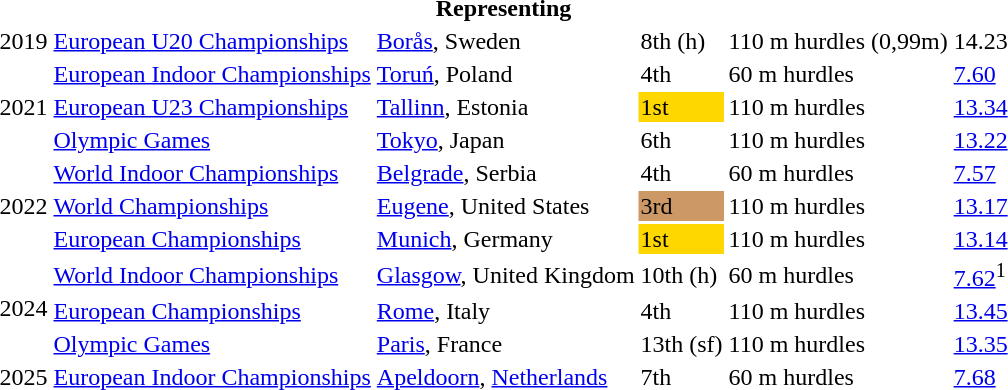<table>
<tr>
<th colspan="6">Representing </th>
</tr>
<tr>
<td>2019</td>
<td><a href='#'>European U20 Championships</a></td>
<td><a href='#'>Borås</a>, Sweden</td>
<td>8th (h)</td>
<td>110 m hurdles (0,99m)</td>
<td>14.23</td>
</tr>
<tr>
<td rowspan=3>2021</td>
<td><a href='#'>European Indoor Championships</a></td>
<td><a href='#'>Toruń</a>, Poland</td>
<td>4th</td>
<td>60 m hurdles </td>
<td><a href='#'>7.60</a></td>
</tr>
<tr>
<td><a href='#'>European U23 Championships</a></td>
<td><a href='#'>Tallinn</a>, Estonia</td>
<td bgcolor="gold">1st</td>
<td>110 m hurdles</td>
<td><a href='#'>13.34</a></td>
</tr>
<tr>
<td><a href='#'>Olympic Games</a></td>
<td><a href='#'>Tokyo</a>, Japan</td>
<td>6th</td>
<td>110 m hurdles</td>
<td><a href='#'>13.22</a></td>
</tr>
<tr>
<td rowspan=3>2022</td>
<td><a href='#'>World Indoor Championships</a></td>
<td><a href='#'>Belgrade</a>, Serbia</td>
<td>4th</td>
<td>60 m hurdles </td>
<td><a href='#'>7.57</a></td>
</tr>
<tr>
<td><a href='#'>World Championships</a></td>
<td><a href='#'>Eugene</a>, United States</td>
<td bgcolor="cc9966">3rd</td>
<td>110 m hurdles</td>
<td><a href='#'>13.17</a></td>
</tr>
<tr>
<td><a href='#'>European Championships</a></td>
<td><a href='#'>Munich</a>, Germany</td>
<td bgcolor="gold">1st</td>
<td>110 m hurdles</td>
<td><a href='#'>13.14</a></td>
</tr>
<tr>
<td rowspan=3>2024</td>
<td><a href='#'>World Indoor Championships</a></td>
<td><a href='#'>Glasgow</a>, United Kingdom</td>
<td>10th (h)</td>
<td>60 m hurdles </td>
<td><a href='#'>7.62</a><sup>1</sup></td>
</tr>
<tr>
<td><a href='#'>European Championships</a></td>
<td><a href='#'>Rome</a>, Italy</td>
<td>4th</td>
<td>110 m hurdles</td>
<td><a href='#'>13.45</a></td>
</tr>
<tr>
<td><a href='#'>Olympic Games</a></td>
<td><a href='#'>Paris</a>, France</td>
<td>13th (sf)</td>
<td>110 m hurdles</td>
<td><a href='#'>13.35</a></td>
</tr>
<tr>
<td>2025</td>
<td><a href='#'>European Indoor Championships</a></td>
<td><a href='#'>Apeldoorn</a>, <a href='#'>Netherlands</a></td>
<td>7th</td>
<td>60 m hurdles </td>
<td><a href='#'>7.68</a></td>
</tr>
</table>
